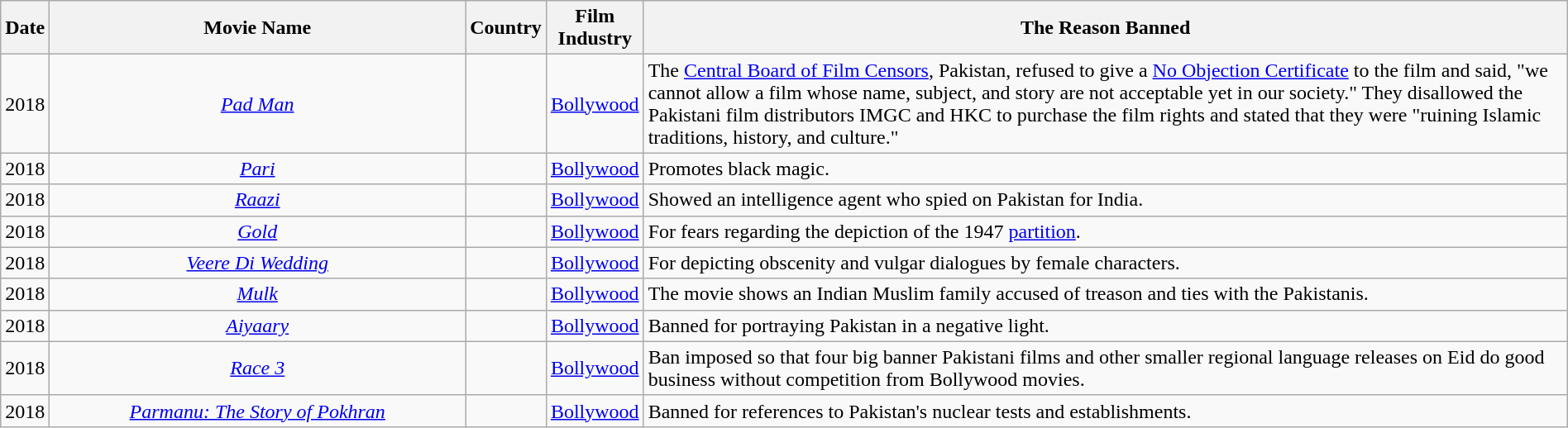<table class="wikitable sortable" style="width:100%;">
<tr>
<th style="width:3%;">Date</th>
<th style="width:27%;">Movie Name</th>
<th style="width:05%;">Country</th>
<th style="width:5%;">Film Industry</th>
<th class="unsortable" style="width:60%;">The Reason Banned</th>
</tr>
<tr>
<td align=center>2018</td>
<td align=center><em><a href='#'>Pad Man</a></em></td>
<td align=center></td>
<td align=center><a href='#'>Bollywood</a></td>
<td>The <a href='#'>Central Board of Film Censors</a>, Pakistan, refused to give a <a href='#'>No Objection Certificate</a> to the film and said, "we cannot allow a film whose name, subject, and story are not acceptable yet in our society." They disallowed the Pakistani film distributors IMGC and HKC to purchase the film rights and stated that they were "ruining Islamic traditions, history, and culture."</td>
</tr>
<tr>
<td align=center>2018</td>
<td align=center><em><a href='#'>Pari</a></em></td>
<td align=center></td>
<td align=center><a href='#'>Bollywood</a></td>
<td>Promotes black magic.</td>
</tr>
<tr>
<td align=center>2018</td>
<td align=center><em><a href='#'>Raazi</a></em></td>
<td align=center></td>
<td align=center><a href='#'>Bollywood</a></td>
<td align=left>Showed an intelligence agent who spied on Pakistan for India.</td>
</tr>
<tr>
<td align=center>2018</td>
<td align=center><em><a href='#'>Gold</a></em></td>
<td align=center></td>
<td align=center><a href='#'>Bollywood</a></td>
<td>For fears regarding the depiction of the 1947 <a href='#'>partition</a>.</td>
</tr>
<tr>
<td align=center>2018</td>
<td align=center><em><a href='#'>Veere Di Wedding</a></em></td>
<td align=center></td>
<td align=center><a href='#'>Bollywood</a></td>
<td align=left>For depicting obscenity and vulgar dialogues by female characters.</td>
</tr>
<tr>
<td align=center>2018</td>
<td align=center><em><a href='#'>Mulk</a></em></td>
<td align=center></td>
<td align=center><a href='#'>Bollywood</a></td>
<td align=left>The movie shows an Indian Muslim family accused of treason and ties with the Pakistanis.</td>
</tr>
<tr>
<td align=center>2018</td>
<td align=center><em><a href='#'>Aiyaary</a></em></td>
<td align=center></td>
<td align=center><a href='#'>Bollywood</a></td>
<td align=left>Banned for portraying Pakistan in a negative light.</td>
</tr>
<tr>
<td align=center>2018</td>
<td align=center><em><a href='#'>Race 3</a></em></td>
<td align=center></td>
<td align=center><a href='#'>Bollywood</a></td>
<td align=left>Ban imposed so that four big banner Pakistani films and other smaller regional language releases on Eid do good business without competition from Bollywood movies.</td>
</tr>
<tr>
<td align=center>2018</td>
<td align=center><em><a href='#'>Parmanu: The Story of Pokhran</a></em></td>
<td align=center></td>
<td align=center><a href='#'>Bollywood</a></td>
<td align=left>Banned for references to Pakistan's nuclear tests and establishments.</td>
</tr>
</table>
